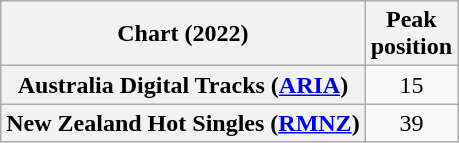<table class="wikitable sortable plainrowheaders">
<tr>
<th scope="col">Chart (2022)</th>
<th scope="col">Peak<br>position</th>
</tr>
<tr>
<th scope="row">Australia Digital Tracks (<a href='#'>ARIA</a>)</th>
<td align="center">15</td>
</tr>
<tr>
<th scope="row">New Zealand Hot Singles (<a href='#'>RMNZ</a>)</th>
<td align="center">39</td>
</tr>
</table>
